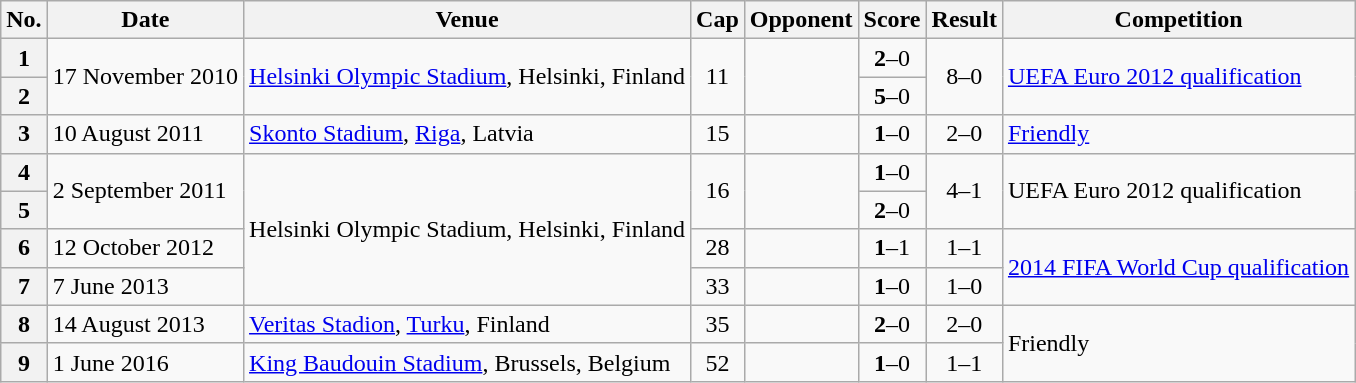<table class="wikitable sortable plainrowheaders">
<tr>
<th scope=col>No.</th>
<th scope=col data-sort-type=date>Date</th>
<th scope=col>Venue</th>
<th scope=col>Cap</th>
<th scope=col>Opponent</th>
<th scope=col>Score</th>
<th scope=col>Result</th>
<th scope=col>Competition</th>
</tr>
<tr>
<th scope=row>1</th>
<td rowspan=2>17 November 2010</td>
<td rowspan=2><a href='#'>Helsinki Olympic Stadium</a>, Helsinki, Finland</td>
<td rowspan=2 align=center>11</td>
<td rowspan=2></td>
<td align=center><strong>2</strong>–0</td>
<td rowspan=2 align=center>8–0</td>
<td rowspan=2><a href='#'>UEFA Euro 2012 qualification</a></td>
</tr>
<tr>
<th scope=row>2</th>
<td align=center><strong>5</strong>–0</td>
</tr>
<tr>
<th scope=row>3</th>
<td>10 August 2011</td>
<td><a href='#'>Skonto Stadium</a>, <a href='#'>Riga</a>, Latvia</td>
<td align=center>15</td>
<td></td>
<td align=center><strong>1</strong>–0</td>
<td align=center>2–0</td>
<td><a href='#'>Friendly</a></td>
</tr>
<tr>
<th scope=row>4</th>
<td rowspan=2>2 September 2011</td>
<td rowspan=4>Helsinki Olympic Stadium, Helsinki, Finland</td>
<td rowspan=2 align=center>16</td>
<td rowspan=2></td>
<td align=center><strong>1</strong>–0</td>
<td rowspan=2 align=center>4–1</td>
<td rowspan=2>UEFA Euro 2012 qualification</td>
</tr>
<tr>
<th scope=row>5</th>
<td align=center><strong>2</strong>–0</td>
</tr>
<tr>
<th scope=row>6</th>
<td>12 October 2012</td>
<td align=center>28</td>
<td></td>
<td align=center><strong>1</strong>–1</td>
<td align=center>1–1</td>
<td rowspan=2><a href='#'>2014 FIFA World Cup qualification</a></td>
</tr>
<tr>
<th scope=row>7</th>
<td>7 June 2013</td>
<td align=center>33</td>
<td></td>
<td align=center><strong>1</strong>–0</td>
<td align=center>1–0</td>
</tr>
<tr>
<th scope=row>8</th>
<td>14 August 2013</td>
<td><a href='#'>Veritas Stadion</a>, <a href='#'>Turku</a>, Finland</td>
<td align=center>35</td>
<td></td>
<td align=center><strong>2</strong>–0</td>
<td align=center>2–0</td>
<td rowspan=2>Friendly</td>
</tr>
<tr>
<th scope=row>9</th>
<td>1 June 2016</td>
<td><a href='#'>King Baudouin Stadium</a>, Brussels, Belgium</td>
<td align=center>52</td>
<td></td>
<td align=center><strong>1</strong>–0</td>
<td align=center>1–1</td>
</tr>
</table>
